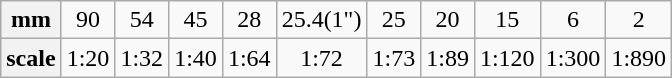<table class="wikitable" style=text-align:center;>
<tr>
<th>mm</th>
<td>90</td>
<td>54</td>
<td>45</td>
<td>28</td>
<td>25.4(1")</td>
<td>25</td>
<td>20</td>
<td>15</td>
<td>6</td>
<td>2</td>
</tr>
<tr>
<th>scale</th>
<td>1:20</td>
<td>1:32</td>
<td>1:40</td>
<td>1:64</td>
<td>1:72</td>
<td>1:73</td>
<td>1:89</td>
<td>1:120</td>
<td>1:300</td>
<td>1:890</td>
</tr>
</table>
